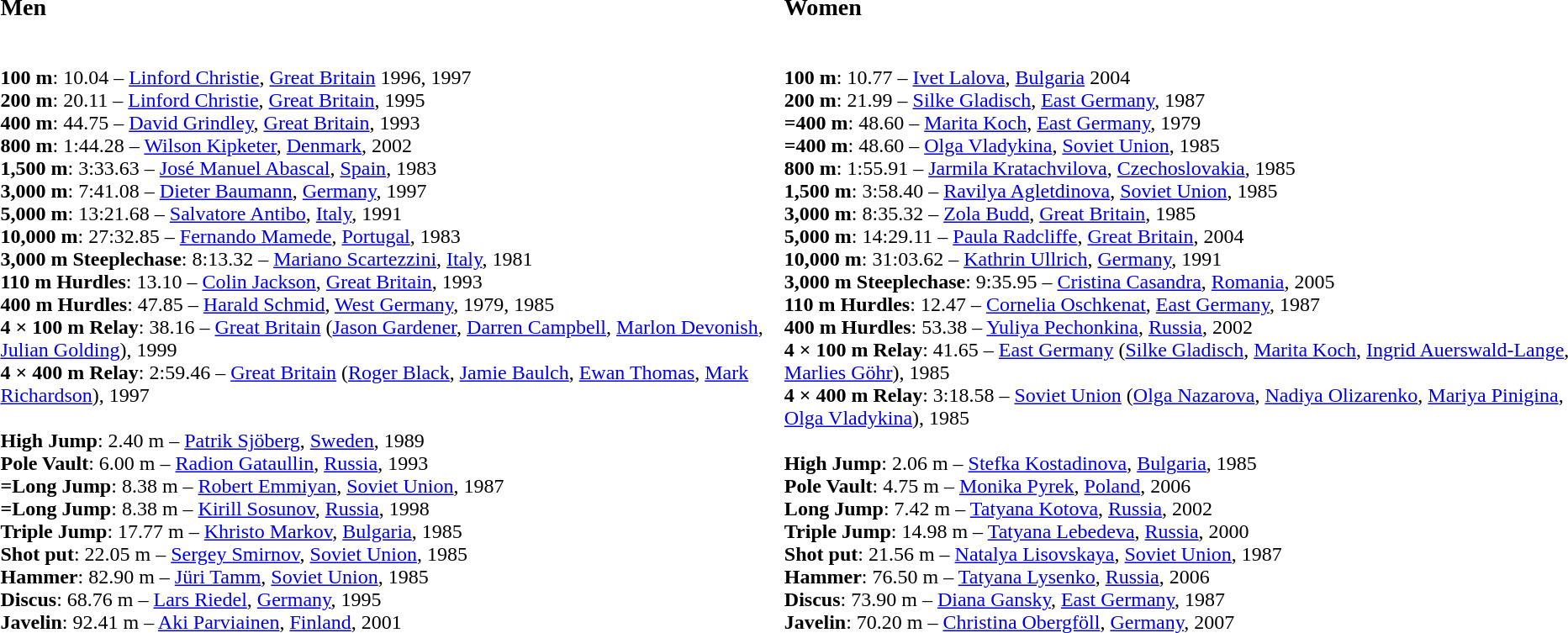<table>
<tr>
<td valign=top><br><h3>Men</h3><br><strong>100 m</strong>: 10.04 – <a href='#'>Linford Christie</a>, <a href='#'>Great Britain</a> 1996, 1997
<br><strong>200 m</strong>: 20.11 – <a href='#'>Linford Christie</a>, <a href='#'>Great Britain</a>, 1995
<br><strong>400 m</strong>: 44.75 – <a href='#'>David Grindley</a>, <a href='#'>Great Britain</a>, 1993
<br><strong>800 m</strong>: 1:44.28 – <a href='#'>Wilson Kipketer</a>, <a href='#'>Denmark</a>, 2002
<br><strong>1,500 m</strong>: 3:33.63 – <a href='#'>José Manuel Abascal</a>, <a href='#'>Spain</a>, 1983
<br><strong>3,000 m</strong>: 7:41.08 – <a href='#'>Dieter Baumann</a>, <a href='#'>Germany</a>, 1997
<br><strong>5,000 m</strong>: 13:21.68 – <a href='#'>Salvatore Antibo</a>, <a href='#'>Italy</a>, 1991
<br><strong>10,000 m</strong>: 27:32.85 – <a href='#'>Fernando Mamede</a>, <a href='#'>Portugal</a>, 1983
<br><strong>3,000 m Steeplechase</strong>: 8:13.32 – <a href='#'>Mariano Scartezzini</a>, <a href='#'>Italy</a>, 1981
<br><strong>110 m Hurdles</strong>: 13.10 – <a href='#'>Colin Jackson</a>, <a href='#'>Great Britain</a>, 1993
<br><strong>400 m Hurdles</strong>: 47.85 – <a href='#'>Harald Schmid</a>, <a href='#'>West Germany</a>, 1979, 1985
<br><strong>4 × 100 m Relay</strong>: 38.16 – <a href='#'>Great Britain</a> (<a href='#'>Jason Gardener</a>, <a href='#'>Darren Campbell</a>, <a href='#'>Marlon Devonish</a>, <a href='#'>Julian Golding</a>), 1999
<br><strong>4 × 400 m Relay</strong>: 2:59.46 – <a href='#'>Great Britain</a> (<a href='#'>Roger Black</a>, <a href='#'>Jamie Baulch</a>, <a href='#'>Ewan Thomas</a>, <a href='#'>Mark Richardson</a>), 1997<br><br><strong>High Jump</strong>: 2.40 m – <a href='#'>Patrik Sjöberg</a>, <a href='#'>Sweden</a>, 1989
<br><strong>Pole Vault</strong>: 6.00 m – <a href='#'>Radion Gataullin</a>, <a href='#'>Russia</a>, 1993
<br><strong>=Long Jump</strong>: 8.38 m – <a href='#'>Robert Emmiyan</a>, <a href='#'>Soviet Union</a>, 1987<br><strong>=Long Jump</strong>: 8.38 m – <a href='#'>Kirill Sosunov</a>, <a href='#'>Russia</a>, 1998
<br><strong>Triple Jump</strong>: 17.77 m – <a href='#'>Khristo Markov</a>, <a href='#'>Bulgaria</a>, 1985
<br><strong>Shot put</strong>: 22.05 m – <a href='#'>Sergey Smirnov</a>, <a href='#'>Soviet Union</a>, 1985
<br><strong>Hammer</strong>: 82.90 m – <a href='#'>Jüri Tamm</a>, <a href='#'>Soviet Union</a>, 1985
<br><strong>Discus</strong>: 68.76 m – <a href='#'>Lars Riedel</a>, <a href='#'>Germany</a>, 1995
<br><strong>Javelin</strong>: 92.41 m – <a href='#'>Aki Parviainen</a>, <a href='#'>Finland</a>, 2001</td>
<td valign=top><br><h3>Women</h3><br><strong>100 m</strong>: 10.77 – <a href='#'>Ivet Lalova</a>, <a href='#'>Bulgaria</a> 2004
<br><strong>200 m</strong>: 21.99 – <a href='#'>Silke Gladisch</a>, <a href='#'>East Germany</a>, 1987
<br><strong>=400 m</strong>: 48.60 – <a href='#'>Marita Koch</a>, <a href='#'>East Germany</a>, 1979<br><strong>=400 m</strong>: 48.60 – <a href='#'>Olga Vladykina</a>, <a href='#'>Soviet Union</a>, 1985
<br><strong>800 m</strong>: 1:55.91 – <a href='#'>Jarmila Kratachvilova</a>, <a href='#'>Czechoslovakia</a>, 1985
<br><strong>1,500 m</strong>: 3:58.40  – <a href='#'>Ravilya Agletdinova</a>, <a href='#'>Soviet Union</a>, 1985
<br><strong>3,000 m</strong>: 8:35.32  – <a href='#'>Zola Budd</a>, <a href='#'>Great Britain</a>, 1985
<br><strong>5,000 m</strong>: 14:29.11  – <a href='#'>Paula Radcliffe</a>, <a href='#'>Great Britain</a>, 2004
<br><strong>10,000 m</strong>: 31:03.62 – <a href='#'>Kathrin Ullrich</a>, <a href='#'>Germany</a>, 1991
<br><strong>3,000 m Steeplechase</strong>: 9:35.95 – <a href='#'>Cristina Casandra</a>, <a href='#'>Romania</a>, 2005
<br><strong>110 m Hurdles</strong>: 12.47 – <a href='#'>Cornelia Oschkenat</a>, <a href='#'>East Germany</a>, 1987
<br><strong>400 m Hurdles</strong>: 53.38 – <a href='#'>Yuliya Pechonkina</a>, <a href='#'>Russia</a>, 2002
<br><strong>4 × 100 m Relay</strong>: 41.65 – <a href='#'>East Germany</a> (<a href='#'>Silke Gladisch</a>, <a href='#'>Marita Koch</a>, <a href='#'>Ingrid Auerswald-Lange</a>, <a href='#'>Marlies Göhr</a>), 1985
<br><strong>4 × 400 m Relay</strong>: 3:18.58 – <a href='#'>Soviet Union</a> (<a href='#'>Olga Nazarova</a>, <a href='#'>Nadiya Olizarenko</a>, <a href='#'>Mariya Pinigina</a>, <a href='#'>Olga Vladykina</a>), 1985<br><br><strong>High Jump</strong>: 2.06 m – <a href='#'>Stefka Kostadinova</a>, <a href='#'>Bulgaria</a>, 1985
<br><strong>Pole Vault</strong>: 4.75 m – <a href='#'>Monika Pyrek</a>, <a href='#'>Poland</a>, 2006
<br><strong>Long Jump</strong>: 7.42 m – <a href='#'>Tatyana Kotova</a>, <a href='#'>Russia</a>, 2002
<br><strong>Triple Jump</strong>: 14.98 m – <a href='#'>Tatyana Lebedeva</a>, <a href='#'>Russia</a>, 2000
<br><strong>Shot put</strong>: 21.56 m – <a href='#'>Natalya Lisovskaya</a>, <a href='#'>Soviet Union</a>, 1987
<br><strong>Hammer</strong>: 76.50 m  – <a href='#'>Tatyana Lysenko</a>, <a href='#'>Russia</a>, 2006
<br><strong>Discus</strong>: 73.90 m – <a href='#'>Diana Gansky</a>, <a href='#'>East Germany</a>, 1987
<br><strong>Javelin</strong>: 70.20 m – <a href='#'>Christina Obergföll</a>, <a href='#'>Germany</a>, 2007</td>
</tr>
</table>
